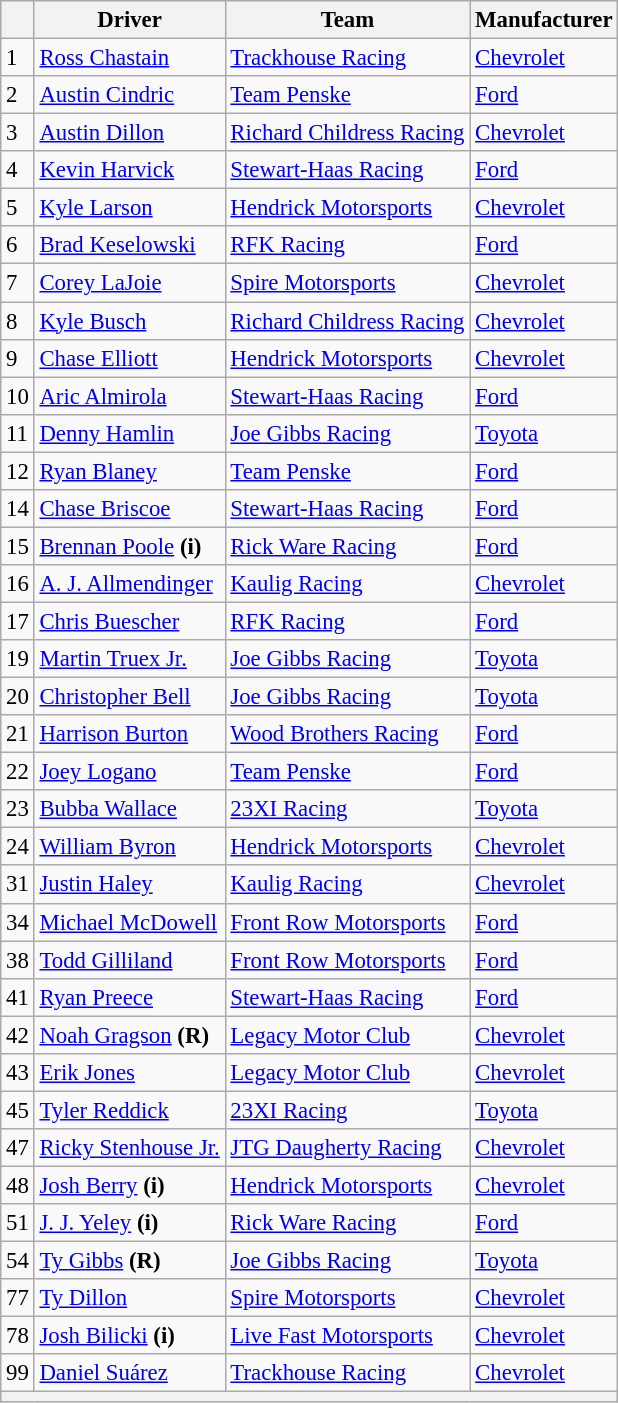<table class="wikitable" style="font-size:95%">
<tr>
<th></th>
<th>Driver</th>
<th>Team</th>
<th>Manufacturer</th>
</tr>
<tr>
<td>1</td>
<td><a href='#'>Ross Chastain</a></td>
<td><a href='#'>Trackhouse Racing</a></td>
<td><a href='#'>Chevrolet</a></td>
</tr>
<tr>
<td>2</td>
<td><a href='#'>Austin Cindric</a></td>
<td><a href='#'>Team Penske</a></td>
<td><a href='#'>Ford</a></td>
</tr>
<tr>
<td>3</td>
<td><a href='#'>Austin Dillon</a></td>
<td><a href='#'>Richard Childress Racing</a></td>
<td><a href='#'>Chevrolet</a></td>
</tr>
<tr>
<td>4</td>
<td><a href='#'>Kevin Harvick</a></td>
<td><a href='#'>Stewart-Haas Racing</a></td>
<td><a href='#'>Ford</a></td>
</tr>
<tr>
<td>5</td>
<td><a href='#'>Kyle Larson</a></td>
<td><a href='#'>Hendrick Motorsports</a></td>
<td><a href='#'>Chevrolet</a></td>
</tr>
<tr>
<td>6</td>
<td><a href='#'>Brad Keselowski</a></td>
<td><a href='#'>RFK Racing</a></td>
<td><a href='#'>Ford</a></td>
</tr>
<tr>
<td>7</td>
<td><a href='#'>Corey LaJoie</a></td>
<td><a href='#'>Spire Motorsports</a></td>
<td><a href='#'>Chevrolet</a></td>
</tr>
<tr>
<td>8</td>
<td><a href='#'>Kyle Busch</a></td>
<td><a href='#'>Richard Childress Racing</a></td>
<td><a href='#'>Chevrolet</a></td>
</tr>
<tr>
<td>9</td>
<td><a href='#'>Chase Elliott</a></td>
<td><a href='#'>Hendrick Motorsports</a></td>
<td><a href='#'>Chevrolet</a></td>
</tr>
<tr>
<td>10</td>
<td><a href='#'>Aric Almirola</a></td>
<td><a href='#'>Stewart-Haas Racing</a></td>
<td><a href='#'>Ford</a></td>
</tr>
<tr>
<td>11</td>
<td><a href='#'>Denny Hamlin</a></td>
<td><a href='#'>Joe Gibbs Racing</a></td>
<td><a href='#'>Toyota</a></td>
</tr>
<tr>
<td>12</td>
<td><a href='#'>Ryan Blaney</a></td>
<td><a href='#'>Team Penske</a></td>
<td><a href='#'>Ford</a></td>
</tr>
<tr>
<td>14</td>
<td><a href='#'>Chase Briscoe</a></td>
<td><a href='#'>Stewart-Haas Racing</a></td>
<td><a href='#'>Ford</a></td>
</tr>
<tr>
<td>15</td>
<td><a href='#'>Brennan Poole</a> <strong>(i)</strong></td>
<td><a href='#'>Rick Ware Racing</a></td>
<td><a href='#'>Ford</a></td>
</tr>
<tr>
<td>16</td>
<td><a href='#'>A. J. Allmendinger</a></td>
<td><a href='#'>Kaulig Racing</a></td>
<td><a href='#'>Chevrolet</a></td>
</tr>
<tr>
<td>17</td>
<td><a href='#'>Chris Buescher</a></td>
<td><a href='#'>RFK Racing</a></td>
<td><a href='#'>Ford</a></td>
</tr>
<tr>
<td>19</td>
<td><a href='#'>Martin Truex Jr.</a></td>
<td><a href='#'>Joe Gibbs Racing</a></td>
<td><a href='#'>Toyota</a></td>
</tr>
<tr>
<td>20</td>
<td><a href='#'>Christopher Bell</a></td>
<td><a href='#'>Joe Gibbs Racing</a></td>
<td><a href='#'>Toyota</a></td>
</tr>
<tr>
<td>21</td>
<td><a href='#'>Harrison Burton</a></td>
<td><a href='#'>Wood Brothers Racing</a></td>
<td><a href='#'>Ford</a></td>
</tr>
<tr>
<td>22</td>
<td><a href='#'>Joey Logano</a></td>
<td><a href='#'>Team Penske</a></td>
<td><a href='#'>Ford</a></td>
</tr>
<tr>
<td>23</td>
<td><a href='#'>Bubba Wallace</a></td>
<td><a href='#'>23XI Racing</a></td>
<td><a href='#'>Toyota</a></td>
</tr>
<tr>
<td>24</td>
<td><a href='#'>William Byron</a></td>
<td><a href='#'>Hendrick Motorsports</a></td>
<td><a href='#'>Chevrolet</a></td>
</tr>
<tr>
<td>31</td>
<td><a href='#'>Justin Haley</a></td>
<td><a href='#'>Kaulig Racing</a></td>
<td><a href='#'>Chevrolet</a></td>
</tr>
<tr>
<td>34</td>
<td><a href='#'>Michael McDowell</a></td>
<td><a href='#'>Front Row Motorsports</a></td>
<td><a href='#'>Ford</a></td>
</tr>
<tr>
<td>38</td>
<td><a href='#'>Todd Gilliland</a></td>
<td><a href='#'>Front Row Motorsports</a></td>
<td><a href='#'>Ford</a></td>
</tr>
<tr>
<td>41</td>
<td><a href='#'>Ryan Preece</a></td>
<td><a href='#'>Stewart-Haas Racing</a></td>
<td><a href='#'>Ford</a></td>
</tr>
<tr>
<td>42</td>
<td><a href='#'>Noah Gragson</a> <strong>(R)</strong></td>
<td><a href='#'>Legacy Motor Club</a></td>
<td><a href='#'>Chevrolet</a></td>
</tr>
<tr>
<td>43</td>
<td><a href='#'>Erik Jones</a></td>
<td><a href='#'>Legacy Motor Club</a></td>
<td><a href='#'>Chevrolet</a></td>
</tr>
<tr>
<td>45</td>
<td><a href='#'>Tyler Reddick</a></td>
<td><a href='#'>23XI Racing</a></td>
<td><a href='#'>Toyota</a></td>
</tr>
<tr>
<td>47</td>
<td nowrap><a href='#'>Ricky Stenhouse Jr.</a></td>
<td><a href='#'>JTG Daugherty Racing</a></td>
<td><a href='#'>Chevrolet</a></td>
</tr>
<tr>
<td>48</td>
<td><a href='#'>Josh Berry</a> <strong>(i)</strong></td>
<td><a href='#'>Hendrick Motorsports</a></td>
<td><a href='#'>Chevrolet</a></td>
</tr>
<tr>
<td>51</td>
<td><a href='#'>J. J. Yeley</a> <strong>(i)</strong></td>
<td><a href='#'>Rick Ware Racing</a></td>
<td><a href='#'>Ford</a></td>
</tr>
<tr>
<td>54</td>
<td><a href='#'>Ty Gibbs</a> <strong>(R)</strong></td>
<td><a href='#'>Joe Gibbs Racing</a></td>
<td><a href='#'>Toyota</a></td>
</tr>
<tr>
<td>77</td>
<td><a href='#'>Ty Dillon</a></td>
<td><a href='#'>Spire Motorsports</a></td>
<td><a href='#'>Chevrolet</a></td>
</tr>
<tr>
<td>78</td>
<td><a href='#'>Josh Bilicki</a> <strong>(i)</strong></td>
<td><a href='#'>Live Fast Motorsports</a></td>
<td><a href='#'>Chevrolet</a></td>
</tr>
<tr>
<td>99</td>
<td><a href='#'>Daniel Suárez</a></td>
<td><a href='#'>Trackhouse Racing</a></td>
<td><a href='#'>Chevrolet</a></td>
</tr>
<tr>
<th colspan="4"></th>
</tr>
</table>
